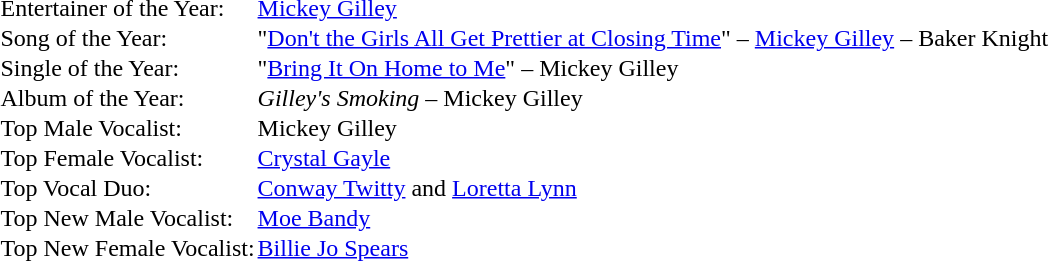<table cellspacing="0" border="0" cellpadding="1">
<tr>
<td>Entertainer of the Year:</td>
<td><a href='#'>Mickey Gilley</a></td>
</tr>
<tr>
<td>Song of the Year:</td>
<td>"<a href='#'>Don't the Girls All Get Prettier at Closing Time</a>" – <a href='#'>Mickey Gilley</a> – Baker Knight</td>
</tr>
<tr>
<td>Single of the Year:</td>
<td>"<a href='#'>Bring It On Home to Me</a>" – Mickey Gilley</td>
</tr>
<tr>
<td>Album of the Year:</td>
<td><em>Gilley's Smoking</em> – Mickey Gilley</td>
</tr>
<tr>
<td>Top Male Vocalist:</td>
<td>Mickey Gilley</td>
</tr>
<tr>
<td>Top Female Vocalist:</td>
<td><a href='#'>Crystal Gayle</a></td>
</tr>
<tr>
<td>Top Vocal Duo:</td>
<td><a href='#'>Conway Twitty</a> and <a href='#'>Loretta Lynn</a></td>
</tr>
<tr>
<td>Top New Male Vocalist:</td>
<td><a href='#'>Moe Bandy</a></td>
</tr>
<tr>
<td>Top New Female Vocalist:</td>
<td><a href='#'>Billie Jo Spears</a></td>
</tr>
</table>
